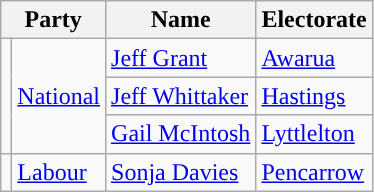<table class="wikitable">
<tr>
<th colspan=2>Party</th>
<th>Name</th>
<th>Electorate</th>
</tr>
<tr>
<td rowspan=3 style="background-color: "></td>
<td rowspan=3><a href='#'>National</a></td>
<td><a href='#'>Jeff Grant</a></td>
<td><a href='#'>Awarua</a></td>
</tr>
<tr>
<td><a href='#'>Jeff Whittaker</a></td>
<td><a href='#'>Hastings</a></td>
</tr>
<tr>
<td><a href='#'>Gail McIntosh</a></td>
<td><a href='#'>Lyttlelton</a></td>
</tr>
<tr>
<td style="background-color: "></td>
<td><a href='#'>Labour</a></td>
<td><a href='#'>Sonja Davies</a></td>
<td><a href='#'>Pencarrow</a></td>
</tr>
</table>
